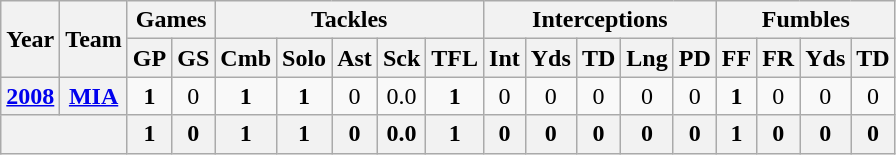<table class="wikitable" style="text-align:center">
<tr>
<th rowspan="2">Year</th>
<th rowspan="2">Team</th>
<th colspan="2">Games</th>
<th colspan="5">Tackles</th>
<th colspan="5">Interceptions</th>
<th colspan="4">Fumbles</th>
</tr>
<tr>
<th>GP</th>
<th>GS</th>
<th>Cmb</th>
<th>Solo</th>
<th>Ast</th>
<th>Sck</th>
<th>TFL</th>
<th>Int</th>
<th>Yds</th>
<th>TD</th>
<th>Lng</th>
<th>PD</th>
<th>FF</th>
<th>FR</th>
<th>Yds</th>
<th>TD</th>
</tr>
<tr>
<th><a href='#'>2008</a></th>
<th><a href='#'>MIA</a></th>
<td><strong>1</strong></td>
<td>0</td>
<td><strong>1</strong></td>
<td><strong>1</strong></td>
<td>0</td>
<td>0.0</td>
<td><strong>1</strong></td>
<td>0</td>
<td>0</td>
<td>0</td>
<td>0</td>
<td>0</td>
<td><strong>1</strong></td>
<td>0</td>
<td>0</td>
<td>0</td>
</tr>
<tr>
<th colspan="2"></th>
<th>1</th>
<th>0</th>
<th>1</th>
<th>1</th>
<th>0</th>
<th>0.0</th>
<th>1</th>
<th>0</th>
<th>0</th>
<th>0</th>
<th>0</th>
<th>0</th>
<th>1</th>
<th>0</th>
<th>0</th>
<th>0</th>
</tr>
</table>
